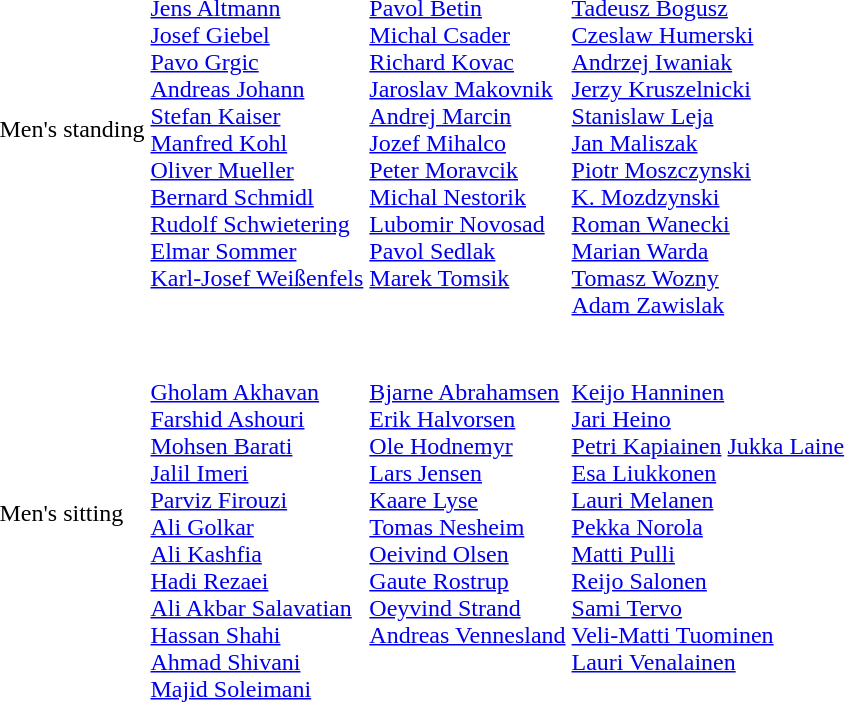<table>
<tr>
<td>Men's standing</td>
<td valign=top><br><br><a href='#'>Jens Altmann</a><br>
<a href='#'>Josef Giebel</a><br>
<a href='#'>Pavo Grgic</a><br>
<a href='#'>Andreas Johann</a><br>
<a href='#'>Stefan Kaiser</a><br>
<a href='#'>Manfred Kohl</a><br>
<a href='#'>Oliver Mueller</a><br>
<a href='#'>Bernard Schmidl</a><br>
<a href='#'>Rudolf Schwietering</a><br>
<a href='#'>Elmar Sommer</a><br>
<a href='#'>Karl-Josef Weißenfels</a></td>
<td valign=top><br><br><a href='#'>Pavol Betin</a><br>
<a href='#'>Michal Csader</a><br>
<a href='#'>Richard Kovac</a><br>
<a href='#'>Jaroslav Makovnik</a><br>
<a href='#'>Andrej Marcin</a><br>
<a href='#'>Jozef Mihalco</a><br>
<a href='#'>Peter Moravcik</a><br>
<a href='#'>Michal Nestorik</a><br>
<a href='#'>Lubomir Novosad</a><br>
<a href='#'>Pavol Sedlak</a><br>
<a href='#'>Marek Tomsik</a></td>
<td valign=top><br><br><a href='#'>Tadeusz Bogusz</a><br>
<a href='#'>Czeslaw Humerski</a><br>
<a href='#'>Andrzej Iwaniak</a><br>
<a href='#'>Jerzy Kruszelnicki</a><br>
<a href='#'>Stanislaw Leja</a><br>
<a href='#'>Jan Maliszak</a><br>
<a href='#'>Piotr Moszczynski</a><br>
<a href='#'>K. Mozdzynski</a><br>
<a href='#'>Roman Wanecki</a><br>
<a href='#'>Marian Warda</a><br>
<a href='#'>Tomasz Wozny</a><br>
<a href='#'>Adam Zawislak</a></td>
</tr>
<tr>
<td>Men's sitting</td>
<td valign=top><br><br><a href='#'>Gholam Akhavan</a><br>
<a href='#'>Farshid Ashouri</a><br>
<a href='#'>Mohsen Barati</a><br>
<a href='#'>Jalil Imeri</a><br>
<a href='#'>Parviz Firouzi</a><br>
<a href='#'>Ali Golkar</a><br>
<a href='#'>Ali Kashfia</a><br>
<a href='#'>Hadi Rezaei</a><br>
<a href='#'>Ali Akbar Salavatian</a><br>
<a href='#'>Hassan Shahi</a><br>
<a href='#'>Ahmad Shivani</a><br>
<a href='#'>Majid Soleimani</a></td>
<td valign=top><br><br><a href='#'>Bjarne Abrahamsen</a><br>
<a href='#'>Erik Halvorsen</a><br>
<a href='#'>Ole Hodnemyr</a><br>
<a href='#'>Lars Jensen</a><br>
<a href='#'>Kaare Lyse</a><br>
<a href='#'>Tomas Nesheim</a><br>
<a href='#'>Oeivind Olsen</a><br>
<a href='#'>Gaute Rostrup</a><br>
<a href='#'>Oeyvind Strand</a><br>
<a href='#'>Andreas Vennesland</a></td>
<td valign=top><br><br><a href='#'>Keijo Hanninen</a><br>
<a href='#'>Jari Heino</a><br>
<a href='#'>Petri Kapiainen</a>
<a href='#'>Jukka Laine</a><br>
<a href='#'>Esa Liukkonen</a><br>
<a href='#'>Lauri Melanen</a><br>
<a href='#'>Pekka Norola</a><br>
<a href='#'>Matti Pulli</a><br>
<a href='#'>Reijo Salonen</a><br>
<a href='#'>Sami Tervo</a><br>
<a href='#'>Veli-Matti Tuominen</a><br>
<a href='#'>Lauri Venalainen</a></td>
</tr>
</table>
